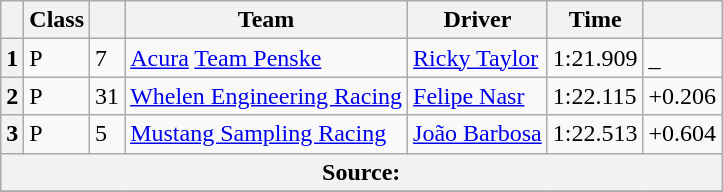<table class="wikitable">
<tr>
<th scope="col"></th>
<th scope="col">Class</th>
<th scope="col"></th>
<th scope="col">Team</th>
<th scope="col">Driver</th>
<th scope="col">Time</th>
<th scope="col"></th>
</tr>
<tr>
<th scope="row">1</th>
<td>P</td>
<td>7</td>
<td><a href='#'>Acura</a> <a href='#'>Team Penske</a></td>
<td><a href='#'>Ricky Taylor</a></td>
<td>1:21.909</td>
<td>_</td>
</tr>
<tr>
<th scope="row">2</th>
<td>P</td>
<td>31</td>
<td><a href='#'>Whelen Engineering Racing</a></td>
<td><a href='#'>Felipe Nasr</a></td>
<td>1:22.115</td>
<td>+0.206</td>
</tr>
<tr>
<th scope="row">3</th>
<td>P</td>
<td>5</td>
<td><a href='#'>Mustang Sampling Racing</a></td>
<td><a href='#'>João Barbosa</a></td>
<td>1:22.513</td>
<td>+0.604</td>
</tr>
<tr>
<th colspan="7">Source:</th>
</tr>
<tr>
</tr>
</table>
